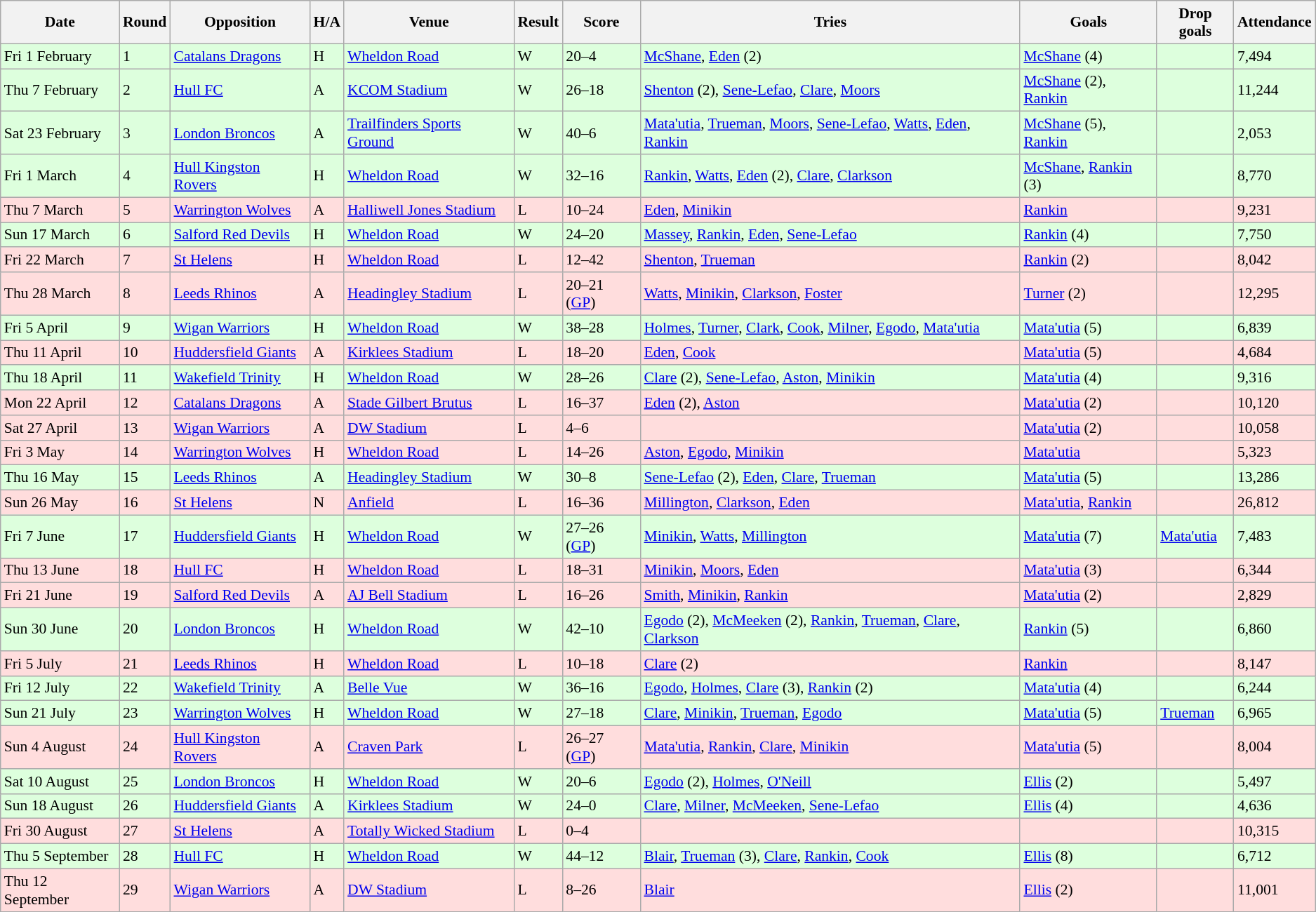<table class="wikitable" style="font-size:90%;">
<tr>
<th>Date</th>
<th>Round</th>
<th>Opposition</th>
<th>H/A</th>
<th>Venue</th>
<th>Result</th>
<th>Score</th>
<th>Tries</th>
<th>Goals</th>
<th>Drop goals</th>
<th>Attendance</th>
</tr>
<tr style="background:#ddffdd;">
<td>Fri 1 February</td>
<td>1</td>
<td> <a href='#'>Catalans Dragons</a></td>
<td>H</td>
<td><a href='#'>Wheldon Road</a></td>
<td>W</td>
<td>20–4</td>
<td><a href='#'>McShane</a>, <a href='#'>Eden</a> (2)</td>
<td><a href='#'>McShane</a> (4)</td>
<td></td>
<td>7,494</td>
</tr>
<tr style="background:#ddffdd;">
<td>Thu 7 February</td>
<td>2</td>
<td> <a href='#'>Hull FC</a></td>
<td>A</td>
<td><a href='#'>KCOM Stadium</a></td>
<td>W</td>
<td>26–18</td>
<td><a href='#'>Shenton</a> (2), <a href='#'>Sene-Lefao</a>, <a href='#'>Clare</a>, <a href='#'>Moors</a></td>
<td><a href='#'>McShane</a> (2), <a href='#'>Rankin</a></td>
<td></td>
<td>11,244</td>
</tr>
<tr style="background:#ddffdd;">
<td>Sat 23 February</td>
<td>3</td>
<td> <a href='#'>London Broncos</a></td>
<td>A</td>
<td><a href='#'>Trailfinders Sports Ground</a></td>
<td>W</td>
<td>40–6</td>
<td><a href='#'>Mata'utia</a>, <a href='#'>Trueman</a>, <a href='#'>Moors</a>, <a href='#'>Sene-Lefao</a>, <a href='#'>Watts</a>, <a href='#'>Eden</a>, <a href='#'>Rankin</a></td>
<td><a href='#'>McShane</a> (5), <a href='#'>Rankin</a></td>
<td></td>
<td>2,053</td>
</tr>
<tr style="background:#ddffdd;">
<td>Fri 1 March</td>
<td>4</td>
<td> <a href='#'>Hull Kingston Rovers</a></td>
<td>H</td>
<td><a href='#'>Wheldon Road</a></td>
<td>W</td>
<td>32–16</td>
<td><a href='#'>Rankin</a>, <a href='#'>Watts</a>, <a href='#'>Eden</a> (2), <a href='#'>Clare</a>, <a href='#'>Clarkson</a></td>
<td><a href='#'>McShane</a>, <a href='#'>Rankin</a> (3)</td>
<td></td>
<td>8,770</td>
</tr>
<tr style="background:#ffdddd;">
<td>Thu 7 March</td>
<td>5</td>
<td> <a href='#'>Warrington Wolves</a></td>
<td>A</td>
<td><a href='#'>Halliwell Jones Stadium</a></td>
<td>L</td>
<td>10–24</td>
<td><a href='#'>Eden</a>, <a href='#'>Minikin</a></td>
<td><a href='#'>Rankin</a></td>
<td></td>
<td>9,231</td>
</tr>
<tr style="background:#ddffdd;">
<td>Sun 17 March</td>
<td>6</td>
<td> <a href='#'>Salford Red Devils</a></td>
<td>H</td>
<td><a href='#'>Wheldon Road</a></td>
<td>W</td>
<td>24–20</td>
<td><a href='#'>Massey</a>, <a href='#'>Rankin</a>, <a href='#'>Eden</a>, <a href='#'>Sene-Lefao</a></td>
<td><a href='#'>Rankin</a> (4)</td>
<td></td>
<td>7,750</td>
</tr>
<tr style="background:#ffdddd;">
<td>Fri 22 March</td>
<td>7</td>
<td> <a href='#'>St Helens</a></td>
<td>H</td>
<td><a href='#'>Wheldon Road</a></td>
<td>L</td>
<td>12–42</td>
<td><a href='#'>Shenton</a>, <a href='#'>Trueman</a></td>
<td><a href='#'>Rankin</a> (2)</td>
<td></td>
<td>8,042</td>
</tr>
<tr style="background:#ffdddd;">
<td>Thu 28 March</td>
<td>8</td>
<td> <a href='#'>Leeds Rhinos</a></td>
<td>A</td>
<td><a href='#'>Headingley Stadium</a></td>
<td>L</td>
<td>20–21 (<a href='#'>GP</a>)</td>
<td><a href='#'>Watts</a>, <a href='#'>Minikin</a>, <a href='#'>Clarkson</a>, <a href='#'>Foster</a></td>
<td><a href='#'>Turner</a> (2)</td>
<td></td>
<td>12,295</td>
</tr>
<tr style="background:#ddffdd;">
<td>Fri 5 April</td>
<td>9</td>
<td> <a href='#'>Wigan Warriors</a></td>
<td>H</td>
<td><a href='#'>Wheldon Road</a></td>
<td>W</td>
<td>38–28</td>
<td><a href='#'>Holmes</a>, <a href='#'>Turner</a>, <a href='#'>Clark</a>, <a href='#'>Cook</a>, <a href='#'>Milner</a>, <a href='#'>Egodo</a>, <a href='#'>Mata'utia</a></td>
<td><a href='#'>Mata'utia</a> (5)</td>
<td></td>
<td>6,839</td>
</tr>
<tr style="background:#ffdddd;">
<td>Thu 11 April</td>
<td>10</td>
<td> <a href='#'>Huddersfield Giants</a></td>
<td>A</td>
<td><a href='#'>Kirklees Stadium</a></td>
<td>L</td>
<td>18–20</td>
<td><a href='#'>Eden</a>, <a href='#'>Cook</a></td>
<td><a href='#'>Mata'utia</a> (5)</td>
<td></td>
<td>4,684</td>
</tr>
<tr style="background:#ddffdd;">
<td>Thu 18 April</td>
<td>11</td>
<td> <a href='#'>Wakefield Trinity</a></td>
<td>H</td>
<td><a href='#'>Wheldon Road</a></td>
<td>W</td>
<td>28–26</td>
<td><a href='#'>Clare</a> (2), <a href='#'>Sene-Lefao</a>, <a href='#'>Aston</a>, <a href='#'>Minikin</a></td>
<td><a href='#'>Mata'utia</a> (4)</td>
<td></td>
<td>9,316</td>
</tr>
<tr style="background:#ffdddd;">
<td>Mon 22 April</td>
<td>12</td>
<td> <a href='#'>Catalans Dragons</a></td>
<td>A</td>
<td><a href='#'>Stade Gilbert Brutus</a></td>
<td>L</td>
<td>16–37</td>
<td><a href='#'>Eden</a> (2), <a href='#'>Aston</a></td>
<td><a href='#'>Mata'utia</a> (2)</td>
<td></td>
<td>10,120</td>
</tr>
<tr style="background:#ffdddd;">
<td>Sat 27 April</td>
<td>13</td>
<td> <a href='#'>Wigan Warriors</a></td>
<td>A</td>
<td><a href='#'>DW Stadium</a></td>
<td>L</td>
<td>4–6</td>
<td></td>
<td><a href='#'>Mata'utia</a> (2)</td>
<td></td>
<td>10,058</td>
</tr>
<tr style="background:#ffdddd;">
<td>Fri 3 May</td>
<td>14</td>
<td> <a href='#'>Warrington Wolves</a></td>
<td>H</td>
<td><a href='#'>Wheldon Road</a></td>
<td>L</td>
<td>14–26</td>
<td><a href='#'>Aston</a>, <a href='#'>Egodo</a>, <a href='#'>Minikin</a></td>
<td><a href='#'>Mata'utia</a></td>
<td></td>
<td>5,323</td>
</tr>
<tr style="background:#ddffdd;">
<td>Thu 16 May</td>
<td>15</td>
<td> <a href='#'>Leeds Rhinos</a></td>
<td>A</td>
<td><a href='#'>Headingley Stadium</a></td>
<td>W</td>
<td>30–8</td>
<td><a href='#'>Sene-Lefao</a> (2), <a href='#'>Eden</a>, <a href='#'>Clare</a>, <a href='#'>Trueman</a></td>
<td><a href='#'>Mata'utia</a> (5)</td>
<td></td>
<td>13,286</td>
</tr>
<tr style="background:#ffdddd;">
<td>Sun 26 May</td>
<td>16</td>
<td> <a href='#'>St Helens</a></td>
<td>N</td>
<td><a href='#'>Anfield</a></td>
<td>L</td>
<td>16–36</td>
<td><a href='#'>Millington</a>, <a href='#'>Clarkson</a>, <a href='#'>Eden</a></td>
<td><a href='#'>Mata'utia</a>, <a href='#'>Rankin</a></td>
<td></td>
<td>26,812</td>
</tr>
<tr style="background:#ddffdd;">
<td>Fri 7 June</td>
<td>17</td>
<td> <a href='#'>Huddersfield Giants</a></td>
<td>H</td>
<td><a href='#'>Wheldon Road</a></td>
<td>W</td>
<td>27–26 (<a href='#'>GP</a>)</td>
<td><a href='#'>Minikin</a>, <a href='#'>Watts</a>, <a href='#'>Millington</a></td>
<td><a href='#'>Mata'utia</a> (7)</td>
<td><a href='#'>Mata'utia</a></td>
<td>7,483</td>
</tr>
<tr style="background:#ffdddd;">
<td>Thu 13 June</td>
<td>18</td>
<td> <a href='#'>Hull FC</a></td>
<td>H</td>
<td><a href='#'>Wheldon Road</a></td>
<td>L</td>
<td>18–31</td>
<td><a href='#'>Minikin</a>, <a href='#'>Moors</a>, <a href='#'>Eden</a></td>
<td><a href='#'>Mata'utia</a> (3)</td>
<td></td>
<td>6,344</td>
</tr>
<tr style="background:#ffdddd;">
<td>Fri 21 June</td>
<td>19</td>
<td> <a href='#'>Salford Red Devils</a></td>
<td>A</td>
<td><a href='#'>AJ Bell Stadium</a></td>
<td>L</td>
<td>16–26</td>
<td><a href='#'>Smith</a>, <a href='#'>Minikin</a>, <a href='#'>Rankin</a></td>
<td><a href='#'>Mata'utia</a> (2)</td>
<td></td>
<td>2,829</td>
</tr>
<tr style="background:#ddffdd;">
<td>Sun 30 June</td>
<td>20</td>
<td> <a href='#'>London Broncos</a></td>
<td>H</td>
<td><a href='#'>Wheldon Road</a></td>
<td>W</td>
<td>42–10</td>
<td><a href='#'>Egodo</a> (2), <a href='#'>McMeeken</a> (2), <a href='#'>Rankin</a>,  <a href='#'>Trueman</a>, <a href='#'>Clare</a>, <a href='#'>Clarkson</a></td>
<td><a href='#'>Rankin</a> (5)</td>
<td></td>
<td>6,860</td>
</tr>
<tr style="background:#ffdddd;">
<td>Fri 5 July</td>
<td>21</td>
<td> <a href='#'>Leeds Rhinos</a></td>
<td>H</td>
<td><a href='#'>Wheldon Road</a></td>
<td>L</td>
<td>10–18</td>
<td><a href='#'>Clare</a> (2)</td>
<td><a href='#'>Rankin</a></td>
<td></td>
<td>8,147</td>
</tr>
<tr style="background:#ddffdd;">
<td>Fri 12 July</td>
<td>22</td>
<td> <a href='#'>Wakefield Trinity</a></td>
<td>A</td>
<td><a href='#'>Belle Vue</a></td>
<td>W</td>
<td>36–16</td>
<td><a href='#'>Egodo</a>, <a href='#'>Holmes</a>, <a href='#'>Clare</a> (3), <a href='#'>Rankin</a> (2)</td>
<td><a href='#'>Mata'utia</a> (4)</td>
<td></td>
<td>6,244</td>
</tr>
<tr style="background:#ddffdd;">
<td>Sun 21 July</td>
<td>23</td>
<td> <a href='#'>Warrington Wolves</a></td>
<td>H</td>
<td><a href='#'>Wheldon Road</a></td>
<td>W</td>
<td>27–18</td>
<td><a href='#'>Clare</a>, <a href='#'>Minikin</a>, <a href='#'>Trueman</a>, <a href='#'>Egodo</a></td>
<td><a href='#'>Mata'utia</a> (5)</td>
<td><a href='#'>Trueman</a></td>
<td>6,965</td>
</tr>
<tr style="background:#ffdddd;">
<td>Sun 4 August</td>
<td>24</td>
<td> <a href='#'>Hull Kingston Rovers</a></td>
<td>A</td>
<td><a href='#'>Craven Park</a></td>
<td>L</td>
<td>26–27 (<a href='#'>GP</a>)</td>
<td><a href='#'>Mata'utia</a>, <a href='#'>Rankin</a>, <a href='#'>Clare</a>, <a href='#'>Minikin</a></td>
<td><a href='#'>Mata'utia</a> (5)</td>
<td></td>
<td>8,004</td>
</tr>
<tr style="background:#ddffdd;">
<td>Sat 10 August</td>
<td>25</td>
<td> <a href='#'>London Broncos</a></td>
<td>H</td>
<td><a href='#'>Wheldon Road</a></td>
<td>W</td>
<td>20–6</td>
<td><a href='#'>Egodo</a> (2), <a href='#'>Holmes</a>, <a href='#'>O'Neill</a></td>
<td><a href='#'>Ellis</a> (2)</td>
<td></td>
<td>5,497</td>
</tr>
<tr style="background:#ddffdd;">
<td>Sun 18 August</td>
<td>26</td>
<td> <a href='#'>Huddersfield Giants</a></td>
<td>A</td>
<td><a href='#'>Kirklees Stadium</a></td>
<td>W</td>
<td>24–0</td>
<td><a href='#'>Clare</a>, <a href='#'>Milner</a>, <a href='#'>McMeeken</a>, <a href='#'>Sene-Lefao</a></td>
<td><a href='#'>Ellis</a> (4)</td>
<td></td>
<td>4,636</td>
</tr>
<tr style="background:#ffdddd;">
<td>Fri 30 August</td>
<td>27</td>
<td> <a href='#'>St Helens</a></td>
<td>A</td>
<td><a href='#'>Totally Wicked Stadium</a></td>
<td>L</td>
<td>0–4</td>
<td></td>
<td></td>
<td></td>
<td>10,315</td>
</tr>
<tr style="background:#ddffdd;">
<td>Thu 5 September</td>
<td>28</td>
<td> <a href='#'>Hull FC</a></td>
<td>H</td>
<td><a href='#'>Wheldon Road</a></td>
<td>W</td>
<td>44–12</td>
<td><a href='#'>Blair</a>, <a href='#'>Trueman</a> (3), <a href='#'>Clare</a>, <a href='#'>Rankin</a>, <a href='#'>Cook</a></td>
<td><a href='#'>Ellis</a> (8)</td>
<td></td>
<td>6,712</td>
</tr>
<tr style="background:#ffdddd;">
<td>Thu 12 September</td>
<td>29</td>
<td> <a href='#'>Wigan Warriors</a></td>
<td>A</td>
<td><a href='#'>DW Stadium</a></td>
<td>L</td>
<td>8–26</td>
<td><a href='#'>Blair</a></td>
<td><a href='#'>Ellis</a> (2)</td>
<td></td>
<td>11,001</td>
</tr>
</table>
